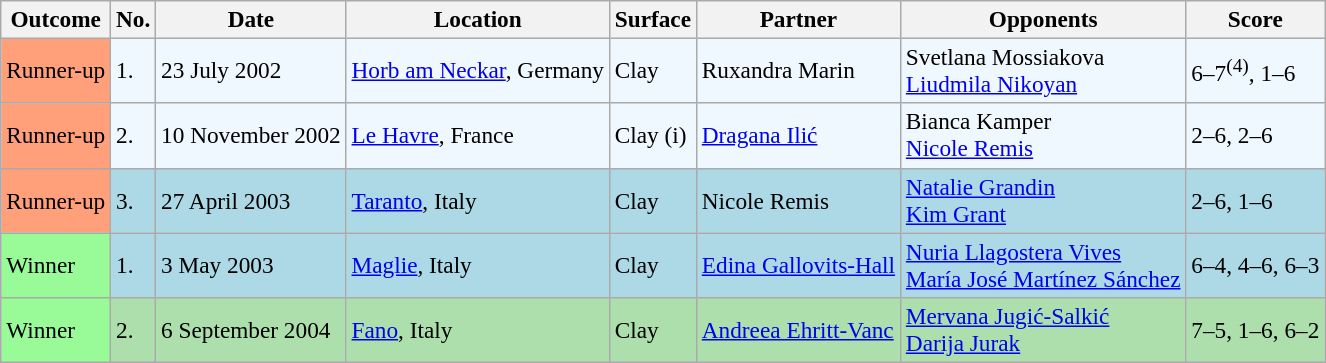<table class="sortable wikitable" style=font-size:97%>
<tr>
<th>Outcome</th>
<th>No.</th>
<th>Date</th>
<th>Location</th>
<th>Surface</th>
<th>Partner</th>
<th>Opponents</th>
<th class="unsortable">Score</th>
</tr>
<tr style="background:#f0f8ff;">
<td style="background:#ffa07a;">Runner-up</td>
<td>1.</td>
<td>23 July 2002</td>
<td><a href='#'>Horb am Neckar</a>, Germany</td>
<td>Clay</td>
<td> Ruxandra Marin</td>
<td> Svetlana Mossiakova <br>  <a href='#'>Liudmila Nikoyan</a></td>
<td>6–7<sup>(4)</sup>, 1–6</td>
</tr>
<tr style="background:#f0f8ff;">
<td style="background:#ffa07a;">Runner-up</td>
<td>2.</td>
<td>10 November 2002</td>
<td><a href='#'>Le Havre</a>, France</td>
<td>Clay (i)</td>
<td> <a href='#'>Dragana Ilić</a></td>
<td> Bianca Kamper <br>  <a href='#'>Nicole Remis</a></td>
<td>2–6, 2–6</td>
</tr>
<tr style="background:lightblue;">
<td style="background:#ffa07a;">Runner-up</td>
<td>3.</td>
<td>27 April 2003</td>
<td><a href='#'>Taranto</a>, Italy</td>
<td>Clay</td>
<td> Nicole Remis</td>
<td> <a href='#'>Natalie Grandin</a> <br>  <a href='#'>Kim Grant</a></td>
<td>2–6, 1–6</td>
</tr>
<tr style="background:lightblue;">
<td style="background:#98fb98;">Winner</td>
<td>1.</td>
<td>3 May 2003</td>
<td><a href='#'>Maglie</a>, Italy</td>
<td>Clay</td>
<td> <a href='#'>Edina Gallovits-Hall</a></td>
<td> <a href='#'>Nuria Llagostera Vives</a> <br>  <a href='#'>María José Martínez Sánchez</a></td>
<td>6–4, 4–6, 6–3</td>
</tr>
<tr style="background:#addfad;">
<td style="background:#98fb98;">Winner</td>
<td>2.</td>
<td>6 September 2004</td>
<td><a href='#'>Fano</a>, Italy</td>
<td>Clay</td>
<td> <a href='#'>Andreea Ehritt-Vanc</a></td>
<td> <a href='#'>Mervana Jugić-Salkić</a> <br>  <a href='#'>Darija Jurak</a></td>
<td>7–5, 1–6, 6–2</td>
</tr>
</table>
